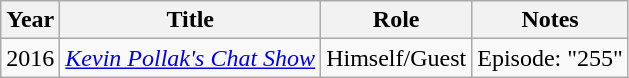<table class="wikitable sortable">
<tr>
<th>Year</th>
<th>Title</th>
<th>Role</th>
<th class="unsortable">Notes</th>
</tr>
<tr>
<td>2016</td>
<td><em><a href='#'>Kevin Pollak's Chat Show</a></em></td>
<td>Himself/Guest</td>
<td>Episode: "255"</td>
</tr>
</table>
